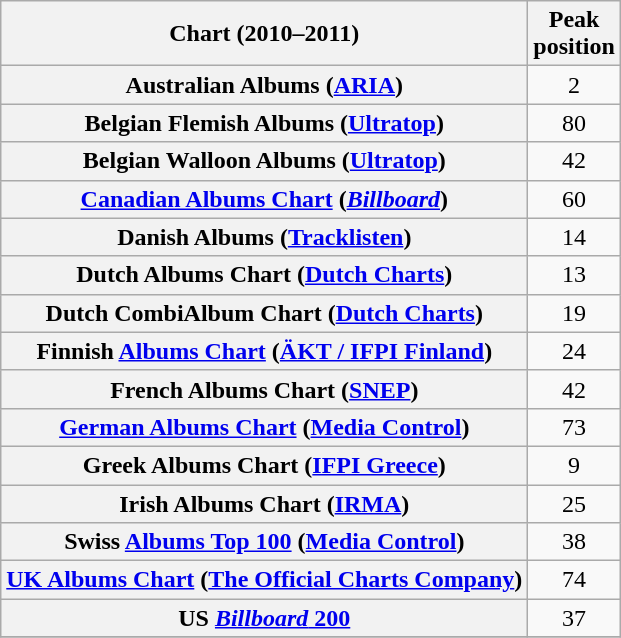<table class="wikitable sortable plainrowheaders">
<tr>
<th>Chart (2010–2011)</th>
<th>Peak<br>position</th>
</tr>
<tr>
<th scope="row">Australian Albums (<a href='#'>ARIA</a>)</th>
<td align="center">2</td>
</tr>
<tr>
<th scope="row">Belgian Flemish Albums (<a href='#'>Ultratop</a>)</th>
<td align="center">80</td>
</tr>
<tr>
<th scope="row">Belgian Walloon Albums (<a href='#'>Ultratop</a>)</th>
<td align="center">42</td>
</tr>
<tr>
<th scope="row"><a href='#'>Canadian Albums Chart</a> (<em><a href='#'>Billboard</a></em>)</th>
<td align="center">60</td>
</tr>
<tr>
<th scope="row">Danish Albums (<a href='#'>Tracklisten</a>)</th>
<td align="center">14</td>
</tr>
<tr>
<th scope="row">Dutch Albums Chart (<a href='#'>Dutch Charts</a>)</th>
<td align="center">13</td>
</tr>
<tr>
<th scope="row">Dutch CombiAlbum Chart (<a href='#'>Dutch Charts</a>)</th>
<td align="center">19</td>
</tr>
<tr>
<th scope="row">Finnish <a href='#'>Albums Chart</a> (<a href='#'>ÄKT / IFPI Finland</a>)</th>
<td align="center">24</td>
</tr>
<tr>
<th scope="row">French Albums Chart (<a href='#'>SNEP</a>)</th>
<td align="center">42</td>
</tr>
<tr>
<th scope="row"><a href='#'>German Albums Chart</a> (<a href='#'>Media Control</a>)</th>
<td align="center">73</td>
</tr>
<tr>
<th scope="row">Greek Albums Chart (<a href='#'>IFPI Greece</a>)</th>
<td align="center">9</td>
</tr>
<tr>
<th scope="row">Irish Albums Chart (<a href='#'>IRMA</a>)</th>
<td align="center">25</td>
</tr>
<tr>
<th scope="row">Swiss <a href='#'>Albums Top 100</a> (<a href='#'>Media Control</a>)</th>
<td align="center">38</td>
</tr>
<tr>
<th scope="row"><a href='#'>UK Albums Chart</a> (<a href='#'>The Official Charts Company</a>)</th>
<td align="center">74</td>
</tr>
<tr>
<th scope="row">US <a href='#'><em>Billboard</em> 200</a></th>
<td align="center">37</td>
</tr>
<tr>
</tr>
</table>
